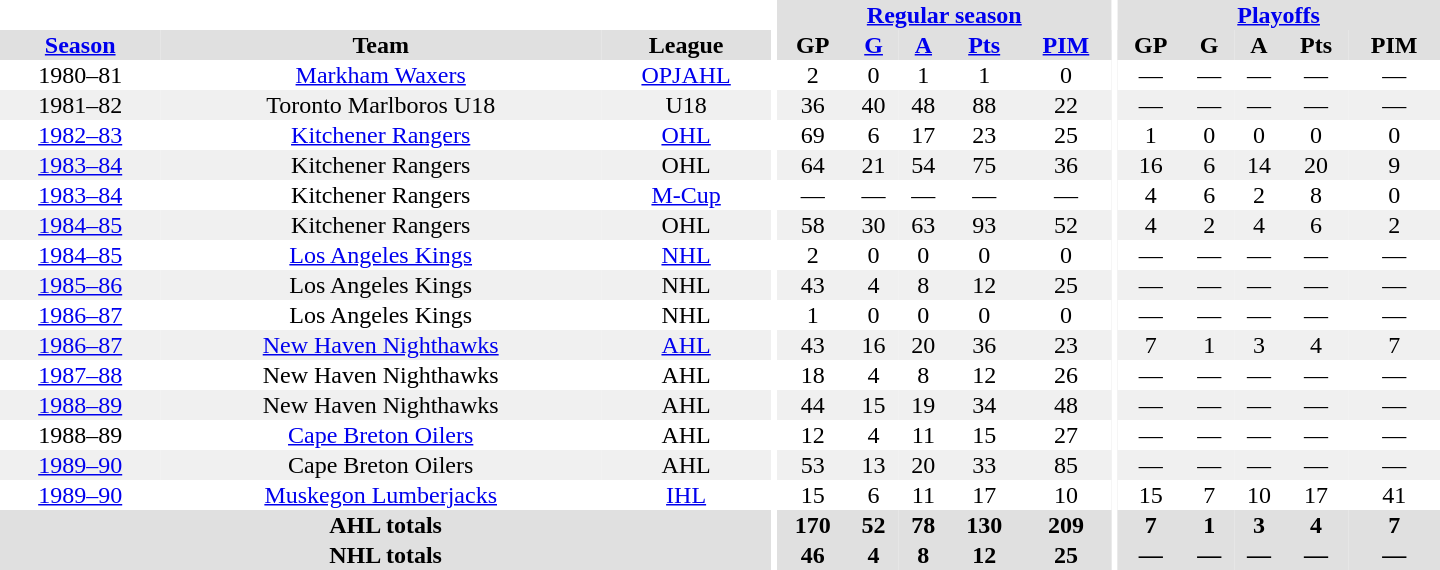<table border="0" cellpadding="1" cellspacing="0" style="text-align:center; width:60em">
<tr bgcolor="#e0e0e0">
<th colspan="3" bgcolor="#ffffff"></th>
<th rowspan="100" bgcolor="#ffffff"></th>
<th colspan="5"><a href='#'>Regular season</a></th>
<th rowspan="100" bgcolor="#ffffff"></th>
<th colspan="5"><a href='#'>Playoffs</a></th>
</tr>
<tr bgcolor="#e0e0e0">
<th><a href='#'>Season</a></th>
<th>Team</th>
<th>League</th>
<th>GP</th>
<th><a href='#'>G</a></th>
<th><a href='#'>A</a></th>
<th><a href='#'>Pts</a></th>
<th><a href='#'>PIM</a></th>
<th>GP</th>
<th>G</th>
<th>A</th>
<th>Pts</th>
<th>PIM</th>
</tr>
<tr>
<td>1980–81</td>
<td><a href='#'>Markham Waxers</a></td>
<td><a href='#'>OPJAHL</a></td>
<td>2</td>
<td>0</td>
<td>1</td>
<td>1</td>
<td>0</td>
<td>—</td>
<td>—</td>
<td>—</td>
<td>—</td>
<td>—</td>
</tr>
<tr bgcolor="#f0f0f0">
<td>1981–82</td>
<td>Toronto Marlboros U18</td>
<td>U18</td>
<td>36</td>
<td>40</td>
<td>48</td>
<td>88</td>
<td>22</td>
<td>—</td>
<td>—</td>
<td>—</td>
<td>—</td>
<td>—</td>
</tr>
<tr>
<td><a href='#'>1982–83</a></td>
<td><a href='#'>Kitchener Rangers</a></td>
<td><a href='#'>OHL</a></td>
<td>69</td>
<td>6</td>
<td>17</td>
<td>23</td>
<td>25</td>
<td>1</td>
<td>0</td>
<td>0</td>
<td>0</td>
<td>0</td>
</tr>
<tr bgcolor="#f0f0f0">
<td><a href='#'>1983–84</a></td>
<td>Kitchener Rangers</td>
<td>OHL</td>
<td>64</td>
<td>21</td>
<td>54</td>
<td>75</td>
<td>36</td>
<td>16</td>
<td>6</td>
<td>14</td>
<td>20</td>
<td>9</td>
</tr>
<tr>
<td><a href='#'>1983–84</a></td>
<td>Kitchener Rangers</td>
<td><a href='#'>M-Cup</a></td>
<td>—</td>
<td>—</td>
<td>—</td>
<td>—</td>
<td>—</td>
<td>4</td>
<td>6</td>
<td>2</td>
<td>8</td>
<td>0</td>
</tr>
<tr bgcolor="#f0f0f0">
<td><a href='#'>1984–85</a></td>
<td>Kitchener Rangers</td>
<td>OHL</td>
<td>58</td>
<td>30</td>
<td>63</td>
<td>93</td>
<td>52</td>
<td>4</td>
<td>2</td>
<td>4</td>
<td>6</td>
<td>2</td>
</tr>
<tr>
<td><a href='#'>1984–85</a></td>
<td><a href='#'>Los Angeles Kings</a></td>
<td><a href='#'>NHL</a></td>
<td>2</td>
<td>0</td>
<td>0</td>
<td>0</td>
<td>0</td>
<td>—</td>
<td>—</td>
<td>—</td>
<td>—</td>
<td>—</td>
</tr>
<tr bgcolor="#f0f0f0">
<td><a href='#'>1985–86</a></td>
<td>Los Angeles Kings</td>
<td>NHL</td>
<td>43</td>
<td>4</td>
<td>8</td>
<td>12</td>
<td>25</td>
<td>—</td>
<td>—</td>
<td>—</td>
<td>—</td>
<td>—</td>
</tr>
<tr>
<td><a href='#'>1986–87</a></td>
<td>Los Angeles Kings</td>
<td>NHL</td>
<td>1</td>
<td>0</td>
<td>0</td>
<td>0</td>
<td>0</td>
<td>—</td>
<td>—</td>
<td>—</td>
<td>—</td>
<td>—</td>
</tr>
<tr bgcolor="#f0f0f0">
<td><a href='#'>1986–87</a></td>
<td><a href='#'>New Haven Nighthawks</a></td>
<td><a href='#'>AHL</a></td>
<td>43</td>
<td>16</td>
<td>20</td>
<td>36</td>
<td>23</td>
<td>7</td>
<td>1</td>
<td>3</td>
<td>4</td>
<td>7</td>
</tr>
<tr>
<td><a href='#'>1987–88</a></td>
<td>New Haven Nighthawks</td>
<td>AHL</td>
<td>18</td>
<td>4</td>
<td>8</td>
<td>12</td>
<td>26</td>
<td>—</td>
<td>—</td>
<td>—</td>
<td>—</td>
<td>—</td>
</tr>
<tr bgcolor="#f0f0f0">
<td><a href='#'>1988–89</a></td>
<td>New Haven Nighthawks</td>
<td>AHL</td>
<td>44</td>
<td>15</td>
<td>19</td>
<td>34</td>
<td>48</td>
<td>—</td>
<td>—</td>
<td>—</td>
<td>—</td>
<td>—</td>
</tr>
<tr>
<td>1988–89</td>
<td><a href='#'>Cape Breton Oilers</a></td>
<td>AHL</td>
<td>12</td>
<td>4</td>
<td>11</td>
<td>15</td>
<td>27</td>
<td>—</td>
<td>—</td>
<td>—</td>
<td>—</td>
<td>—</td>
</tr>
<tr bgcolor="#f0f0f0">
<td><a href='#'>1989–90</a></td>
<td>Cape Breton Oilers</td>
<td>AHL</td>
<td>53</td>
<td>13</td>
<td>20</td>
<td>33</td>
<td>85</td>
<td>—</td>
<td>—</td>
<td>—</td>
<td>—</td>
<td>—</td>
</tr>
<tr>
<td><a href='#'>1989–90</a></td>
<td><a href='#'>Muskegon Lumberjacks</a></td>
<td><a href='#'>IHL</a></td>
<td>15</td>
<td>6</td>
<td>11</td>
<td>17</td>
<td>10</td>
<td>15</td>
<td>7</td>
<td>10</td>
<td>17</td>
<td>41</td>
</tr>
<tr bgcolor="#e0e0e0">
<th colspan="3">AHL totals</th>
<th>170</th>
<th>52</th>
<th>78</th>
<th>130</th>
<th>209</th>
<th>7</th>
<th>1</th>
<th>3</th>
<th>4</th>
<th>7</th>
</tr>
<tr bgcolor="#e0e0e0">
<th colspan="3">NHL totals</th>
<th>46</th>
<th>4</th>
<th>8</th>
<th>12</th>
<th>25</th>
<th>—</th>
<th>—</th>
<th>—</th>
<th>—</th>
<th>—</th>
</tr>
</table>
